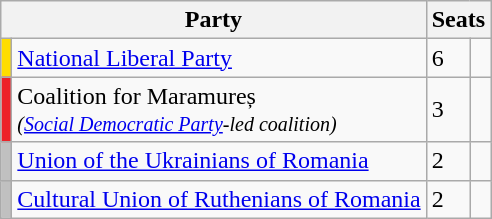<table class="wikitable">
<tr>
<th colspan="2">Party</th>
<th colspan="2">Seats</th>
</tr>
<tr>
<td bgcolor="#FFDD00"></td>
<td><a href='#'>National Liberal Party</a></td>
<td>6</td>
<td></td>
</tr>
<tr>
<td bgcolor="#ED2128"></td>
<td>Coalition for Maramureș<br><small><em>(<a href='#'>Social Democratic Party</a>-led coalition)</em></small></td>
<td>3</td>
<td></td>
</tr>
<tr>
<td bgcolor="#C0C0C0"></td>
<td><a href='#'>Union of the Ukrainians of Romania</a></td>
<td>2</td>
<td></td>
</tr>
<tr>
<td bgcolor="#C0C0C0"></td>
<td><a href='#'>Cultural Union of Ruthenians of Romania</a></td>
<td>2</td>
<td></td>
</tr>
</table>
